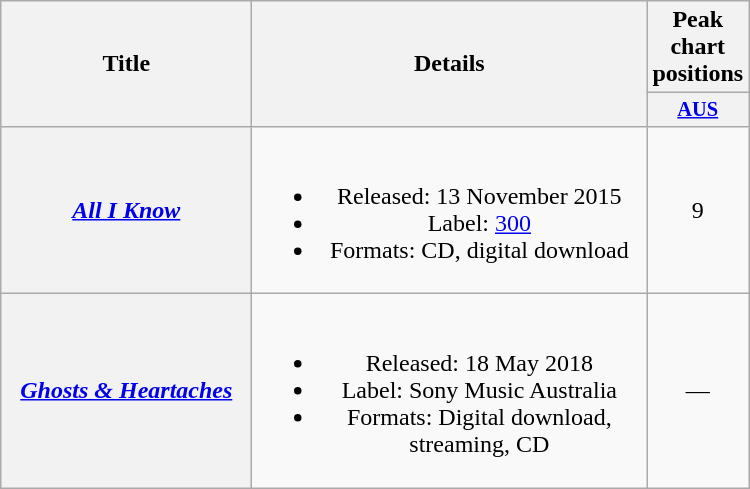<table class="wikitable plainrowheaders" style="text-align:center;">
<tr>
<th scope="col" style="width:10em;" rowspan="2">Title</th>
<th scope="col" style="width:16em;" rowspan="2">Details</th>
<th scope="col" colspan="1">Peak chart positions</th>
</tr>
<tr>
<th scope="col" style="width:3em;font-size:85%;"><a href='#'>AUS</a><br></th>
</tr>
<tr>
<th scope="row"><em><a href='#'>All I Know</a></em></th>
<td><br><ul><li>Released: 13 November 2015</li><li>Label: <a href='#'>300</a></li><li>Formats: CD, digital download</li></ul></td>
<td>9</td>
</tr>
<tr>
<th scope="row"><em><a href='#'>Ghosts & Heartaches</a></em></th>
<td><br><ul><li>Released: 18 May 2018</li><li>Label: Sony Music Australia</li><li>Formats: Digital download, streaming, CD</li></ul></td>
<td>—</td>
</tr>
</table>
